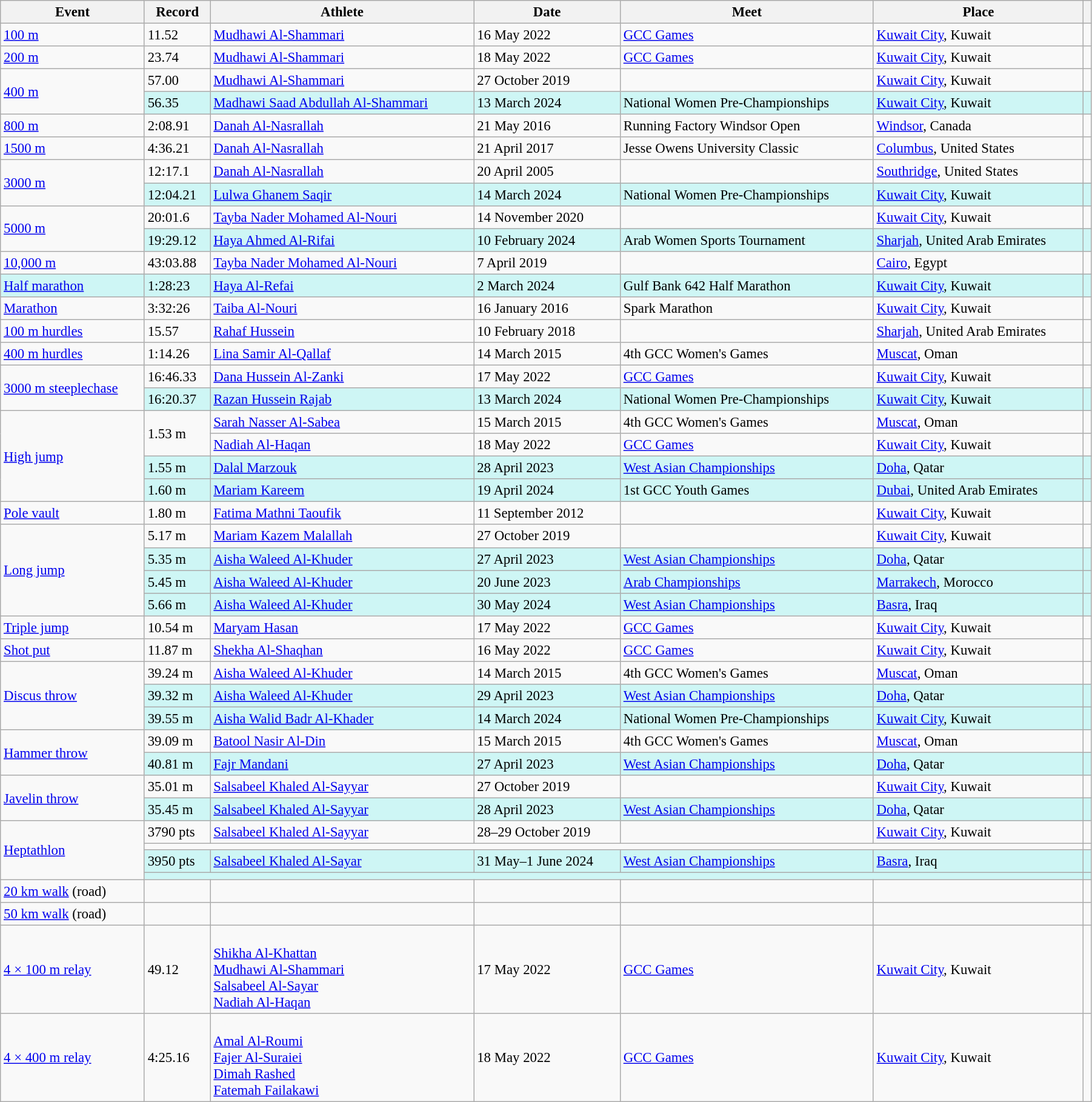<table class="wikitable" style="font-size:95%; width: 95%;">
<tr>
<th>Event</th>
<th>Record</th>
<th>Athlete</th>
<th>Date</th>
<th>Meet</th>
<th>Place</th>
<th></th>
</tr>
<tr>
<td><a href='#'>100 m</a></td>
<td>11.52 </td>
<td><a href='#'>Mudhawi Al-Shammari</a></td>
<td>16 May 2022</td>
<td><a href='#'>GCC Games</a></td>
<td><a href='#'>Kuwait City</a>, Kuwait</td>
<td></td>
</tr>
<tr>
<td><a href='#'>200 m</a></td>
<td>23.74 </td>
<td><a href='#'>Mudhawi Al-Shammari</a></td>
<td>18 May 2022</td>
<td><a href='#'>GCC Games</a></td>
<td><a href='#'>Kuwait City</a>, Kuwait</td>
<td></td>
</tr>
<tr>
<td rowspan=2><a href='#'>400 m</a></td>
<td>57.00</td>
<td><a href='#'>Mudhawi Al-Shammari</a></td>
<td>27 October 2019</td>
<td></td>
<td><a href='#'>Kuwait City</a>, Kuwait</td>
<td></td>
</tr>
<tr bgcolor=#CEF6F5>
<td>56.35</td>
<td><a href='#'>Madhawi Saad Abdullah Al-Shammari</a></td>
<td>13 March 2024</td>
<td>National Women Pre-Championships</td>
<td><a href='#'>Kuwait City</a>, Kuwait</td>
<td></td>
</tr>
<tr>
<td><a href='#'>800 m</a></td>
<td>2:08.91</td>
<td><a href='#'>Danah Al-Nasrallah</a></td>
<td>21 May 2016</td>
<td>Running Factory Windsor Open</td>
<td><a href='#'>Windsor</a>, Canada</td>
<td></td>
</tr>
<tr>
<td><a href='#'>1500 m</a></td>
<td>4:36.21</td>
<td><a href='#'>Danah Al-Nasrallah</a></td>
<td>21 April 2017</td>
<td>Jesse Owens University Classic</td>
<td><a href='#'>Columbus</a>, United States</td>
<td></td>
</tr>
<tr>
<td rowspan=2><a href='#'>3000 m</a></td>
<td>12:17.1 </td>
<td><a href='#'>Danah Al-Nasrallah</a></td>
<td>20 April 2005</td>
<td></td>
<td><a href='#'>Southridge</a>, United States</td>
<td></td>
</tr>
<tr bgcolor=#CEF6F5>
<td>12:04.21</td>
<td><a href='#'>Lulwa Ghanem Saqir</a></td>
<td>14 March 2024</td>
<td>National Women Pre-Championships</td>
<td><a href='#'>Kuwait City</a>, Kuwait</td>
<td></td>
</tr>
<tr>
<td rowspan=2><a href='#'>5000 m</a></td>
<td>20:01.6 </td>
<td><a href='#'>Tayba Nader Mohamed Al-Nouri</a></td>
<td>14 November 2020</td>
<td></td>
<td><a href='#'>Kuwait City</a>, Kuwait</td>
<td></td>
</tr>
<tr bgcolor=#CEF6F5>
<td>19:29.12</td>
<td><a href='#'>Haya Ahmed Al-Rifai</a></td>
<td>10 February 2024</td>
<td>Arab Women Sports Tournament</td>
<td><a href='#'>Sharjah</a>, United Arab Emirates</td>
<td></td>
</tr>
<tr>
<td><a href='#'>10,000 m</a></td>
<td>43:03.88</td>
<td><a href='#'>Tayba Nader Mohamed Al-Nouri</a></td>
<td>7 April 2019</td>
<td></td>
<td><a href='#'>Cairo</a>, Egypt</td>
<td></td>
</tr>
<tr bgcolor=#CEF6F5>
<td><a href='#'>Half marathon</a></td>
<td>1:28:23</td>
<td><a href='#'>Haya Al-Refai</a></td>
<td>2 March 2024</td>
<td>Gulf Bank 642 Half Marathon</td>
<td><a href='#'>Kuwait City</a>, Kuwait</td>
<td></td>
</tr>
<tr>
<td><a href='#'>Marathon</a></td>
<td>3:32:26</td>
<td><a href='#'>Taiba Al-Nouri</a></td>
<td>16 January 2016</td>
<td>Spark Marathon</td>
<td><a href='#'>Kuwait City</a>, Kuwait</td>
<td></td>
</tr>
<tr>
<td><a href='#'>100 m hurdles</a></td>
<td>15.57 </td>
<td><a href='#'>Rahaf Hussein</a></td>
<td>10 February 2018</td>
<td></td>
<td><a href='#'>Sharjah</a>, United Arab Emirates</td>
<td></td>
</tr>
<tr>
<td><a href='#'>400 m hurdles</a></td>
<td>1:14.26</td>
<td><a href='#'>Lina Samir Al-Qallaf</a></td>
<td>14 March 2015</td>
<td>4th GCC Women's Games</td>
<td><a href='#'>Muscat</a>, Oman</td>
<td></td>
</tr>
<tr>
<td rowspan=2><a href='#'>3000 m steeplechase</a></td>
<td>16:46.33</td>
<td><a href='#'>Dana Hussein Al-Zanki</a></td>
<td>17 May 2022</td>
<td><a href='#'>GCC Games</a></td>
<td><a href='#'>Kuwait City</a>, Kuwait</td>
<td></td>
</tr>
<tr bgcolor=#CEF6F5>
<td>16:20.37</td>
<td><a href='#'>Razan Hussein Rajab</a></td>
<td>13 March 2024</td>
<td>National Women Pre-Championships</td>
<td><a href='#'>Kuwait City</a>, Kuwait</td>
<td></td>
</tr>
<tr>
<td rowspan=4><a href='#'>High jump</a></td>
<td rowspan=2>1.53 m</td>
<td><a href='#'>Sarah Nasser Al-Sabea</a></td>
<td>15 March 2015</td>
<td>4th GCC Women's Games</td>
<td><a href='#'>Muscat</a>, Oman</td>
<td></td>
</tr>
<tr>
<td><a href='#'>Nadiah Al-Haqan</a></td>
<td>18 May 2022</td>
<td><a href='#'>GCC Games</a></td>
<td><a href='#'>Kuwait City</a>, Kuwait</td>
<td></td>
</tr>
<tr bgcolor="#CEF6F5">
<td>1.55 m</td>
<td><a href='#'>Dalal Marzouk</a></td>
<td>28 April 2023</td>
<td><a href='#'>West Asian Championships</a></td>
<td><a href='#'>Doha</a>, Qatar</td>
<td></td>
</tr>
<tr bgcolor="#CEF6F5">
<td>1.60 m</td>
<td><a href='#'>Mariam Kareem</a></td>
<td>19 April 2024</td>
<td>1st GCC Youth Games</td>
<td><a href='#'>Dubai</a>, United Arab Emirates</td>
<td></td>
</tr>
<tr>
<td><a href='#'>Pole vault</a></td>
<td>1.80 m</td>
<td><a href='#'>Fatima Mathni Taoufik</a></td>
<td>11 September 2012</td>
<td></td>
<td><a href='#'>Kuwait City</a>, Kuwait</td>
<td></td>
</tr>
<tr>
<td rowspan=4><a href='#'>Long jump</a></td>
<td>5.17 m </td>
<td><a href='#'>Mariam Kazem Malallah</a></td>
<td>27 October 2019</td>
<td></td>
<td><a href='#'>Kuwait City</a>, Kuwait</td>
<td></td>
</tr>
<tr bgcolor="#CEF6F5">
<td>5.35 m </td>
<td><a href='#'>Aisha Waleed Al-Khuder</a></td>
<td>27 April 2023</td>
<td><a href='#'>West Asian Championships</a></td>
<td><a href='#'>Doha</a>, Qatar</td>
<td></td>
</tr>
<tr bgcolor="#CEF6F5">
<td>5.45 m </td>
<td><a href='#'>Aisha Waleed Al-Khuder</a></td>
<td>20 June 2023</td>
<td><a href='#'>Arab Championships</a></td>
<td><a href='#'>Marrakech</a>, Morocco</td>
<td></td>
</tr>
<tr bgcolor=#CEF6F5>
<td>5.66 m </td>
<td><a href='#'>Aisha Waleed Al-Khuder</a></td>
<td>30 May 2024</td>
<td><a href='#'>West Asian Championships</a></td>
<td><a href='#'>Basra</a>, Iraq</td>
<td></td>
</tr>
<tr>
<td><a href='#'>Triple jump</a></td>
<td>10.54 m </td>
<td><a href='#'>Maryam Hasan</a></td>
<td>17 May 2022</td>
<td><a href='#'>GCC Games</a></td>
<td><a href='#'>Kuwait City</a>, Kuwait</td>
<td></td>
</tr>
<tr>
<td><a href='#'>Shot put</a></td>
<td>11.87 m</td>
<td><a href='#'>Shekha Al-Shaqhan</a></td>
<td>16 May 2022</td>
<td><a href='#'>GCC Games</a></td>
<td><a href='#'>Kuwait City</a>, Kuwait</td>
<td></td>
</tr>
<tr>
<td rowspan=3><a href='#'>Discus throw</a></td>
<td>39.24 m</td>
<td><a href='#'>Aisha Waleed Al-Khuder</a></td>
<td>14 March 2015</td>
<td>4th GCC Women's Games</td>
<td><a href='#'>Muscat</a>, Oman</td>
<td></td>
</tr>
<tr bgcolor="#CEF6F5">
<td>39.32 m</td>
<td><a href='#'>Aisha Waleed Al-Khuder</a></td>
<td>29 April 2023</td>
<td><a href='#'>West Asian Championships</a></td>
<td><a href='#'>Doha</a>, Qatar</td>
<td></td>
</tr>
<tr bgcolor=#CEF6F5>
<td>39.55 m</td>
<td><a href='#'>Aisha Walid Badr Al-Khader</a></td>
<td>14 March 2024</td>
<td>National Women Pre-Championships</td>
<td><a href='#'>Kuwait City</a>, Kuwait</td>
<td></td>
</tr>
<tr>
<td rowspan=2><a href='#'>Hammer throw</a></td>
<td>39.09 m</td>
<td><a href='#'>Batool Nasir Al-Din</a></td>
<td>15 March 2015</td>
<td>4th GCC Women's Games</td>
<td><a href='#'>Muscat</a>, Oman</td>
<td></td>
</tr>
<tr bgcolor="#CEF6F5">
<td>40.81 m</td>
<td><a href='#'>Fajr Mandani</a></td>
<td>27 April 2023</td>
<td><a href='#'>West Asian Championships</a></td>
<td><a href='#'>Doha</a>, Qatar</td>
<td></td>
</tr>
<tr>
<td rowspan=2><a href='#'>Javelin throw</a></td>
<td>35.01 m</td>
<td><a href='#'>Salsabeel Khaled Al-Sayyar</a></td>
<td>27 October 2019</td>
<td></td>
<td><a href='#'>Kuwait City</a>, Kuwait</td>
<td></td>
</tr>
<tr bgcolor="#CEF6F5">
<td>35.45 m</td>
<td><a href='#'>Salsabeel Khaled Al-Sayyar</a></td>
<td>28 April 2023</td>
<td><a href='#'>West Asian Championships</a></td>
<td><a href='#'>Doha</a>, Qatar</td>
<td></td>
</tr>
<tr>
<td rowspan=4><a href='#'>Heptathlon</a></td>
<td>3790 pts  <small></small></td>
<td><a href='#'>Salsabeel Khaled Al-Sayyar</a></td>
<td>28–29 October 2019</td>
<td></td>
<td><a href='#'>Kuwait City</a>, Kuwait</td>
<td></td>
</tr>
<tr>
<td colspan=5></td>
<td></td>
</tr>
<tr bgcolor=#CEF6F5>
<td>3950 pts</td>
<td><a href='#'>Salsabeel Khaled Al-Sayar</a></td>
<td>31 May–1 June 2024</td>
<td><a href='#'>West Asian Championships</a></td>
<td><a href='#'>Basra</a>, Iraq</td>
<td></td>
</tr>
<tr bgcolor=#CEF6F5>
<td colspan=5></td>
<td></td>
</tr>
<tr>
<td><a href='#'>20 km walk</a> (road)</td>
<td></td>
<td></td>
<td></td>
<td></td>
<td></td>
<td></td>
</tr>
<tr>
<td><a href='#'>50 km walk</a> (road)</td>
<td></td>
<td></td>
<td></td>
<td></td>
<td></td>
<td></td>
</tr>
<tr>
<td><a href='#'>4 × 100 m relay</a></td>
<td>49.12</td>
<td><br><a href='#'>Shikha Al-Khattan</a><br><a href='#'>Mudhawi Al-Shammari</a><br><a href='#'>Salsabeel Al-Sayar</a><br><a href='#'>Nadiah Al-Haqan</a></td>
<td>17 May 2022</td>
<td><a href='#'>GCC Games</a></td>
<td><a href='#'>Kuwait City</a>, Kuwait</td>
<td></td>
</tr>
<tr>
<td><a href='#'>4 × 400 m relay</a></td>
<td>4:25.16</td>
<td><br><a href='#'>Amal Al-Roumi</a><br><a href='#'>Fajer Al-Suraiei</a><br><a href='#'>Dimah Rashed</a><br><a href='#'>Fatemah Failakawi</a></td>
<td>18 May 2022</td>
<td><a href='#'>GCC Games</a></td>
<td><a href='#'>Kuwait City</a>, Kuwait</td>
<td></td>
</tr>
</table>
